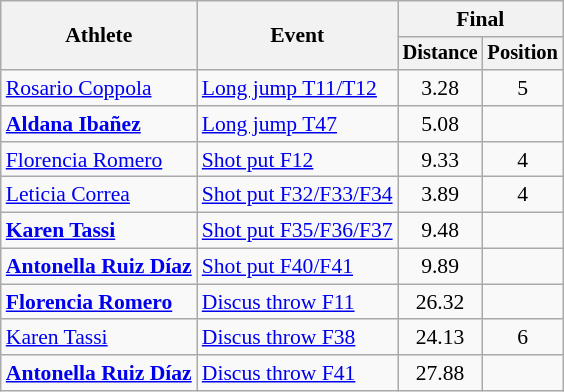<table class=wikitable style="font-size:90%">
<tr>
<th rowspan="2">Athlete</th>
<th rowspan="2">Event</th>
<th colspan="2">Final</th>
</tr>
<tr style="font-size:95%">
<th>Distance</th>
<th>Position</th>
</tr>
<tr align=center>
<td align=left><a href='#'>Rosario Coppola</a></td>
<td align=left><a href='#'>Long jump T11/T12</a></td>
<td>3.28</td>
<td>5</td>
</tr>
<tr align=center>
<td align=left><strong><a href='#'>Aldana Ibañez</a></strong></td>
<td align=left><a href='#'>Long jump T47</a></td>
<td>5.08</td>
<td></td>
</tr>
<tr align=center>
<td align=left><a href='#'>Florencia Romero</a></td>
<td align=left><a href='#'>Shot put F12</a></td>
<td>9.33</td>
<td>4</td>
</tr>
<tr align=center>
<td align=left><a href='#'>Leticia Correa</a></td>
<td align=left><a href='#'>Shot put F32/F33/F34</a></td>
<td>3.89</td>
<td>4</td>
</tr>
<tr align=center>
<td align=left><strong><a href='#'>Karen Tassi</a></strong></td>
<td align=left><a href='#'>Shot put F35/F36/F37</a></td>
<td>9.48</td>
<td></td>
</tr>
<tr align=center>
<td align=left><strong><a href='#'>Antonella Ruiz Díaz</a></strong></td>
<td align=left><a href='#'>Shot put F40/F41</a></td>
<td>9.89</td>
<td></td>
</tr>
<tr align=center>
<td align=left><strong><a href='#'>Florencia Romero</a></strong></td>
<td align=left><a href='#'>Discus throw F11</a></td>
<td>26.32</td>
<td></td>
</tr>
<tr align=center>
<td align=left><a href='#'>Karen Tassi</a></td>
<td align=left><a href='#'>Discus throw F38</a></td>
<td>24.13</td>
<td>6</td>
</tr>
<tr align=center>
<td align=left><strong><a href='#'>Antonella Ruiz Díaz</a></strong></td>
<td align=left><a href='#'>Discus throw F41</a></td>
<td>27.88</td>
<td></td>
</tr>
</table>
